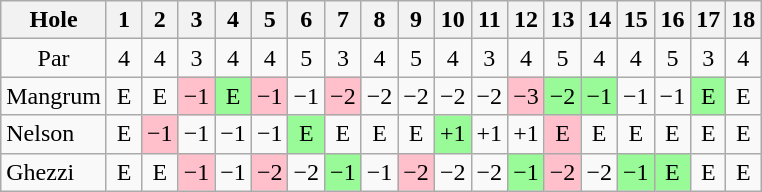<table class="wikitable" style="text-align:center">
<tr>
<th>Hole</th>
<th> 1 </th>
<th> 2 </th>
<th> 3 </th>
<th> 4 </th>
<th> 5 </th>
<th> 6 </th>
<th> 7 </th>
<th> 8 </th>
<th> 9 </th>
<th>10</th>
<th>11</th>
<th>12</th>
<th>13</th>
<th>14</th>
<th>15</th>
<th>16</th>
<th>17</th>
<th>18</th>
</tr>
<tr>
<td>Par</td>
<td>4</td>
<td>4</td>
<td>3</td>
<td>4</td>
<td>4</td>
<td>5</td>
<td>3</td>
<td>4</td>
<td>5</td>
<td>4</td>
<td>3</td>
<td>4</td>
<td>5</td>
<td>4</td>
<td>4</td>
<td>5</td>
<td>3</td>
<td>4</td>
</tr>
<tr>
<td align=left> Mangrum</td>
<td>E</td>
<td>E</td>
<td style="background: Pink;">−1</td>
<td style="background: PaleGreen;">E</td>
<td style="background: Pink;">−1</td>
<td>−1</td>
<td style="background: Pink;">−2</td>
<td>−2</td>
<td>−2</td>
<td>−2</td>
<td>−2</td>
<td style="background: Pink;">−3</td>
<td style="background: PaleGreen;">−2</td>
<td style="background: PaleGreen;">−1</td>
<td>−1</td>
<td>−1</td>
<td style="background: PaleGreen;">E</td>
<td>E</td>
</tr>
<tr>
<td align=left> Nelson</td>
<td>E</td>
<td style="background: Pink;">−1</td>
<td>−1</td>
<td>−1</td>
<td>−1</td>
<td style="background: PaleGreen;">E</td>
<td>E</td>
<td>E</td>
<td>E</td>
<td style="background: PaleGreen;">+1</td>
<td>+1</td>
<td>+1</td>
<td style="background: Pink;">E</td>
<td>E</td>
<td>E</td>
<td>E</td>
<td>E</td>
<td>E</td>
</tr>
<tr>
<td align=left> Ghezzi</td>
<td>E</td>
<td>E</td>
<td style="background: Pink;">−1</td>
<td>−1</td>
<td style="background: Pink;">−2</td>
<td>−2</td>
<td style="background: PaleGreen;">−1</td>
<td>−1</td>
<td style="background: Pink;">−2</td>
<td>−2</td>
<td>−2</td>
<td style="background: PaleGreen;">−1</td>
<td style="background: Pink;">−2</td>
<td>−2</td>
<td style="background: PaleGreen;">−1</td>
<td style="background: PaleGreen;">E</td>
<td>E</td>
<td>E</td>
</tr>
</table>
